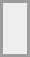<table border="0" cellpadding="4" cellspacing="4" style="margin:auto; border:2px solid #9d9d9d; background:#eee;">
<tr>
<td><br><div></div></td>
</tr>
</table>
